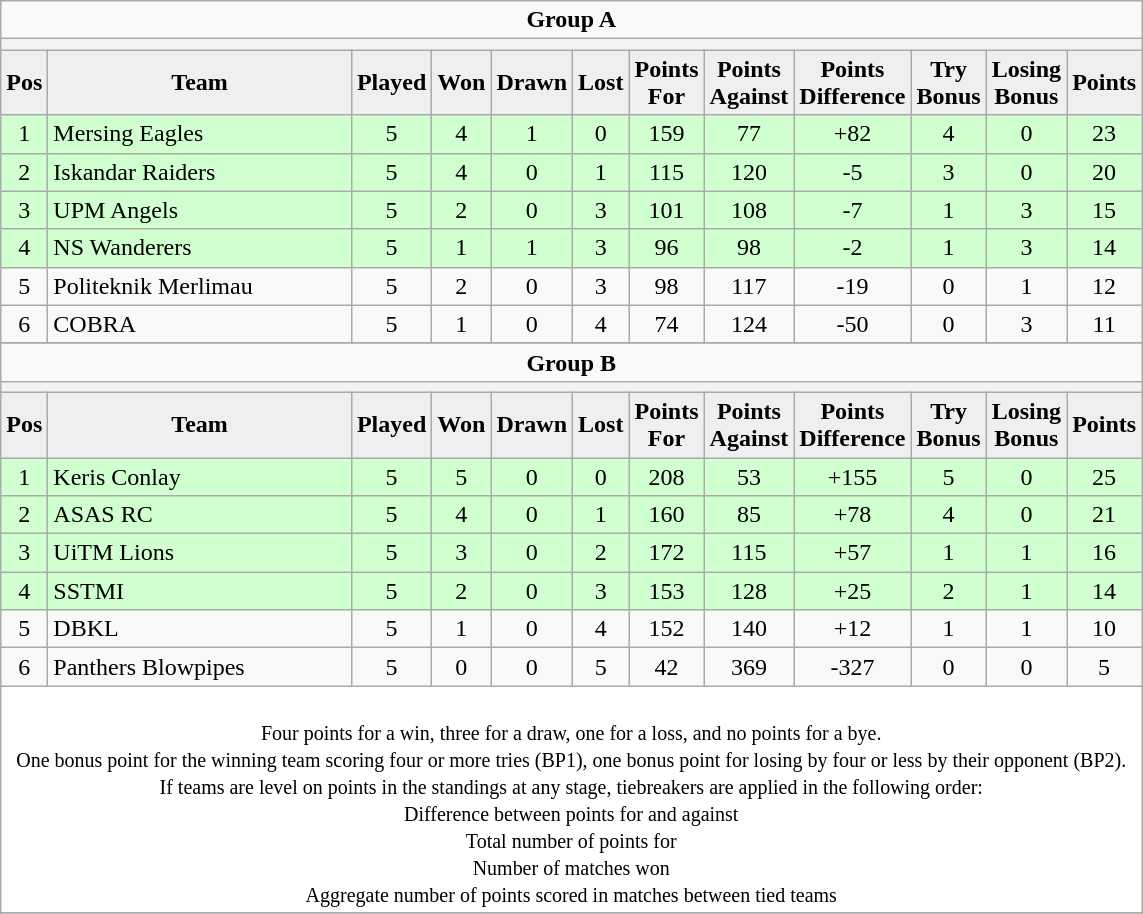<table class="wikitable" style="text-align: center;">
<tr bgcolor="#f9f9f9">
<td colspan="15" cellpadding="0" cellspacing="0"><strong>Group A</strong></td>
</tr>
<tr bgcolor="#f3f3f3">
<td colspan="15" cellpadding="0" cellspacing="0"></td>
</tr>
<tr style="font-weight: bold;">
<td bgcolor="#efefef" width="20">Pos</td>
<td bgcolor="#efefef" width="195">Team</td>
<td bgcolor="#efefef" width="20">Played</td>
<td bgcolor="#efefef" width="20">Won</td>
<td bgcolor="#efefef" width="20">Drawn</td>
<td bgcolor="#efefef" width="20">Lost</td>
<td bgcolor="#efefef" width="20">Points For</td>
<td bgcolor="#efefef" width="20">Points Against</td>
<td bgcolor="#efefef" width="20">Points Difference</td>
<td bgcolor="#efefef" width="20">Try Bonus</td>
<td bgcolor="#efefef" width="20">Losing Bonus</td>
<td bgcolor="#efefef" width="20">Points<br></td>
</tr>
<tr bgcolor=#d0ffd0 align=center>
<td>1</td>
<td align=left>Mersing Eagles</td>
<td>5</td>
<td>4</td>
<td>1</td>
<td>0</td>
<td>159</td>
<td>77</td>
<td>+82</td>
<td>4</td>
<td>0</td>
<td>23</td>
</tr>
<tr bgcolor=#d0ffd0 align=center>
<td>2</td>
<td align=left>Iskandar Raiders</td>
<td>5</td>
<td>4</td>
<td>0</td>
<td>1</td>
<td>115</td>
<td>120</td>
<td>-5</td>
<td>3</td>
<td>0</td>
<td>20</td>
</tr>
<tr bgcolor=#d0ffd0 align=center>
<td>3</td>
<td align=left>UPM Angels</td>
<td>5</td>
<td>2</td>
<td>0</td>
<td>3</td>
<td>101</td>
<td>108</td>
<td>-7</td>
<td>1</td>
<td>3</td>
<td>15</td>
</tr>
<tr bgcolor=#d0ffd0 align=center>
<td>4</td>
<td align=left>NS Wanderers</td>
<td>5</td>
<td>1</td>
<td>1</td>
<td>3</td>
<td>96</td>
<td>98</td>
<td>-2</td>
<td>1</td>
<td>3</td>
<td>14</td>
</tr>
<tr align=center>
<td>5</td>
<td align=left>Politeknik Merlimau</td>
<td>5</td>
<td>2</td>
<td>0</td>
<td>3</td>
<td>98</td>
<td>117</td>
<td>-19</td>
<td>0</td>
<td>1</td>
<td>12</td>
</tr>
<tr align=center>
<td>6</td>
<td align=left>COBRA</td>
<td>5</td>
<td>1</td>
<td>0</td>
<td>4</td>
<td>74</td>
<td>124</td>
<td>-50</td>
<td>0</td>
<td>3</td>
<td>11</td>
</tr>
<tr>
</tr>
<tr bgcolor="#f9f9f9">
<td colspan="15" cellpadding="0" cellspacing="0"><strong>Group B</strong></td>
</tr>
<tr bgcolor="#f3f3f3">
<td colspan="15" cellpadding="0" cellspacing="0"></td>
</tr>
<tr style="font-weight: bold;">
<td bgcolor="#efefef" width="20">Pos</td>
<td bgcolor="#efefef" width="195">Team</td>
<td bgcolor="#efefef" width="20">Played</td>
<td bgcolor="#efefef" width="20">Won</td>
<td bgcolor="#efefef" width="20">Drawn</td>
<td bgcolor="#efefef" width="20">Lost</td>
<td bgcolor="#efefef" width="20">Points For</td>
<td bgcolor="#efefef" width="20">Points Against</td>
<td bgcolor="#efefef" width="20">Points Difference</td>
<td bgcolor="#efefef" width="20">Try Bonus</td>
<td bgcolor="#efefef" width="20">Losing Bonus</td>
<td bgcolor="#efefef" width="20">Points<br></td>
</tr>
<tr bgcolor=#d0ffd0 align=center>
<td>1</td>
<td align=left>Keris Conlay</td>
<td>5</td>
<td>5</td>
<td>0</td>
<td>0</td>
<td>208</td>
<td>53</td>
<td>+155</td>
<td>5</td>
<td>0</td>
<td>25</td>
</tr>
<tr bgcolor=#d0ffd0 align=center>
<td>2</td>
<td align=left>ASAS RC</td>
<td>5</td>
<td>4</td>
<td>0</td>
<td>1</td>
<td>160</td>
<td>85</td>
<td>+78</td>
<td>4</td>
<td>0</td>
<td>21</td>
</tr>
<tr bgcolor=#d0ffd0 align=center>
<td>3</td>
<td align=left>UiTM Lions</td>
<td>5</td>
<td>3</td>
<td>0</td>
<td>2</td>
<td>172</td>
<td>115</td>
<td>+57</td>
<td>1</td>
<td>1</td>
<td>16</td>
</tr>
<tr bgcolor=#d0ffd0 align=center>
<td>4</td>
<td align=left>SSTMI</td>
<td>5</td>
<td>2</td>
<td>0</td>
<td>3</td>
<td>153</td>
<td>128</td>
<td>+25</td>
<td>2</td>
<td>1</td>
<td>14</td>
</tr>
<tr align=center>
<td>5</td>
<td align=left>DBKL</td>
<td>5</td>
<td>1</td>
<td>0</td>
<td>4</td>
<td>152</td>
<td>140</td>
<td>+12</td>
<td>1</td>
<td>1</td>
<td>10</td>
</tr>
<tr align=center>
<td>6</td>
<td align=left>Panthers Blowpipes</td>
<td>5</td>
<td>0</td>
<td>0</td>
<td>5</td>
<td>42</td>
<td>369</td>
<td>-327</td>
<td>0</td>
<td>0</td>
<td>5</td>
</tr>
<tr bgcolor="#ffffff" align=center>
<td colspan="15"><br><small>Four points for a win, three for a draw, one for a loss, and no points for a bye.<br>
One bonus point for the winning team scoring four or more tries (BP1), one bonus point for losing by four or less by their opponent (BP2).<br>
If teams are level on points in the standings at any stage, tiebreakers are applied in the following order:<br>
 Difference between points for and against<br>
 Total number of points for<br>
 Number of matches won<br>
 Aggregate number of points scored in matches between tied teams<br></small></td>
</tr>
<tr |align=left|>
</tr>
</table>
